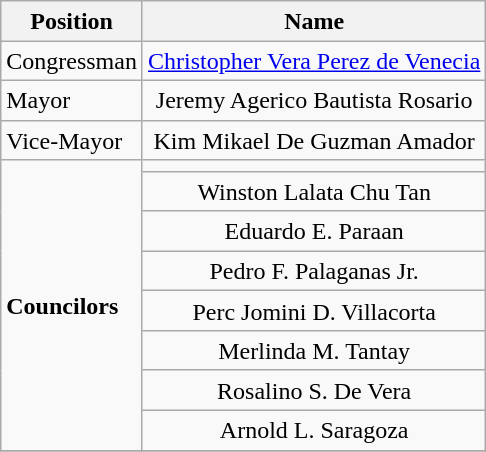<table class="wikitable" style="line-height:1.20em; font-size:100%;">
<tr>
<th>Position</th>
<th>Name</th>
</tr>
<tr>
<td>Congressman</td>
<td style="text-align:center;"><a href='#'>Christopher Vera Perez de Venecia</a></td>
</tr>
<tr>
<td>Mayor</td>
<td style="text-align:center;">Jeremy Agerico Bautista Rosario</td>
</tr>
<tr>
<td>Vice-Mayor</td>
<td style="text-align:center;">Kim Mikael De Guzman Amador</td>
</tr>
<tr>
<td rowspan=8><strong>Councilors</strong></td>
<td style="text-align:center;"></td>
</tr>
<tr>
<td style="text-align:center;">Winston Lalata Chu Tan</td>
</tr>
<tr>
<td style="text-align:center;">Eduardo E. Paraan</td>
</tr>
<tr>
<td style="text-align:center;">Pedro F. Palaganas Jr.</td>
</tr>
<tr>
<td style="text-align:center;">Perc Jomini D. Villacorta</td>
</tr>
<tr>
<td style="text-align:center;">Merlinda M. Tantay</td>
</tr>
<tr>
<td style="text-align:center;">Rosalino S. De Vera</td>
</tr>
<tr>
<td style="text-align:center;">Arnold L. Saragoza</td>
</tr>
<tr>
</tr>
</table>
